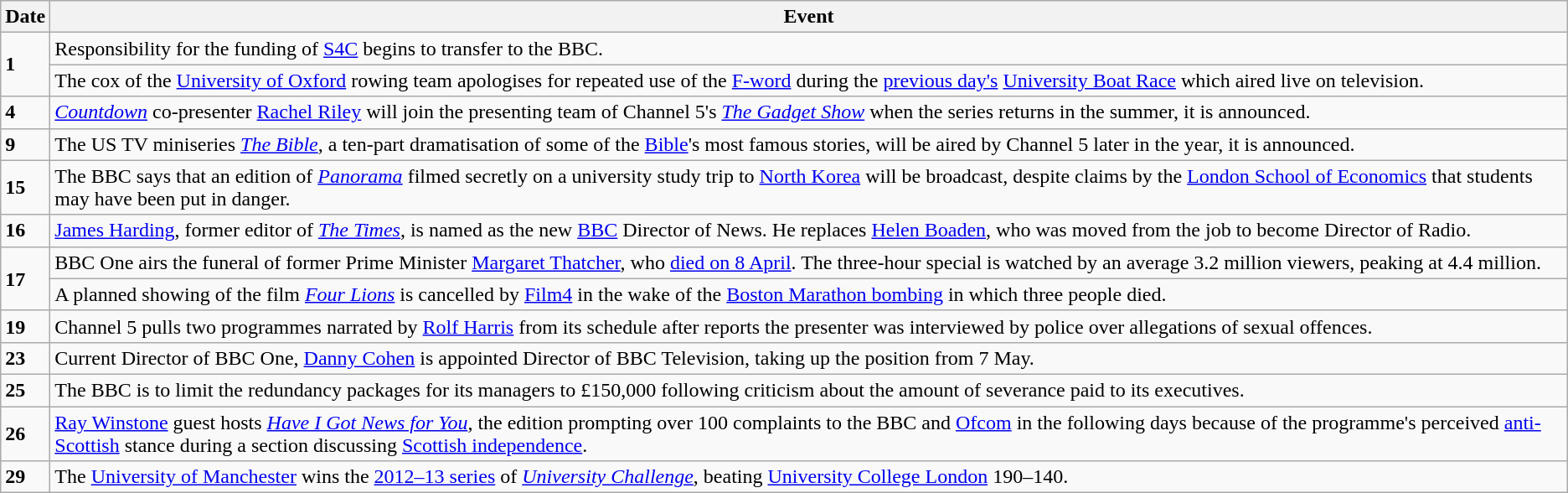<table class="wikitable">
<tr>
<th>Date</th>
<th>Event</th>
</tr>
<tr>
<td rowspan=2><strong>1</strong></td>
<td>Responsibility for the funding of <a href='#'>S4C</a> begins to transfer to the BBC.</td>
</tr>
<tr>
<td>The cox of the <a href='#'>University of Oxford</a> rowing team apologises for repeated use of the <a href='#'>F-word</a> during the <a href='#'>previous day's</a> <a href='#'>University Boat Race</a> which aired live on television.</td>
</tr>
<tr>
<td><strong>4</strong></td>
<td><em><a href='#'>Countdown</a></em> co-presenter <a href='#'>Rachel Riley</a> will join the presenting team of Channel 5's <em><a href='#'>The Gadget Show</a></em> when the series returns in the summer, it is announced.</td>
</tr>
<tr>
<td><strong>9</strong></td>
<td>The US TV miniseries <em><a href='#'>The Bible</a></em>, a ten-part dramatisation of some of the <a href='#'>Bible</a>'s most famous stories, will be aired by Channel 5 later in the year, it is announced.</td>
</tr>
<tr>
<td><strong>15</strong></td>
<td>The BBC says that an edition of <em><a href='#'>Panorama</a></em> filmed secretly on a university study trip to <a href='#'>North Korea</a> will be broadcast, despite claims by the <a href='#'>London School of Economics</a> that students may have been put in danger.</td>
</tr>
<tr>
<td><strong>16</strong></td>
<td><a href='#'>James Harding</a>, former editor of <em><a href='#'>The Times</a></em>, is named as the new <a href='#'>BBC</a> Director of News. He replaces <a href='#'>Helen Boaden</a>, who was moved from the job to become Director of Radio.</td>
</tr>
<tr>
<td rowspan=2><strong>17</strong></td>
<td>BBC One airs the funeral of former Prime Minister <a href='#'>Margaret Thatcher</a>, who <a href='#'>died on 8 April</a>. The three-hour special is watched by an average 3.2 million viewers, peaking at 4.4 million.</td>
</tr>
<tr>
<td>A planned showing of the film <em><a href='#'>Four Lions</a></em> is cancelled by <a href='#'>Film4</a> in the wake of the <a href='#'>Boston Marathon bombing</a> in which three people died.</td>
</tr>
<tr>
<td><strong>19</strong></td>
<td>Channel 5 pulls two programmes narrated by <a href='#'>Rolf Harris</a> from its schedule after reports the presenter was interviewed by police over allegations of sexual offences.</td>
</tr>
<tr>
<td><strong>23</strong></td>
<td>Current Director of BBC One, <a href='#'>Danny Cohen</a> is appointed Director of BBC Television, taking up the position from 7 May.</td>
</tr>
<tr>
<td><strong>25</strong></td>
<td>The BBC is to limit the redundancy packages for its managers to £150,000 following criticism about the amount of severance paid to its executives.</td>
</tr>
<tr>
<td><strong>26</strong></td>
<td><a href='#'>Ray Winstone</a> guest hosts <em><a href='#'>Have I Got News for You</a></em>, the edition prompting over 100 complaints to the BBC and <a href='#'>Ofcom</a> in the following days because of the programme's perceived <a href='#'>anti-Scottish</a> stance during a section discussing <a href='#'>Scottish independence</a>.</td>
</tr>
<tr>
<td><strong>29</strong></td>
<td>The <a href='#'>University of Manchester</a> wins the <a href='#'>2012–13 series</a> of <em><a href='#'>University Challenge</a></em>, beating <a href='#'>University College London</a> 190–140.</td>
</tr>
</table>
